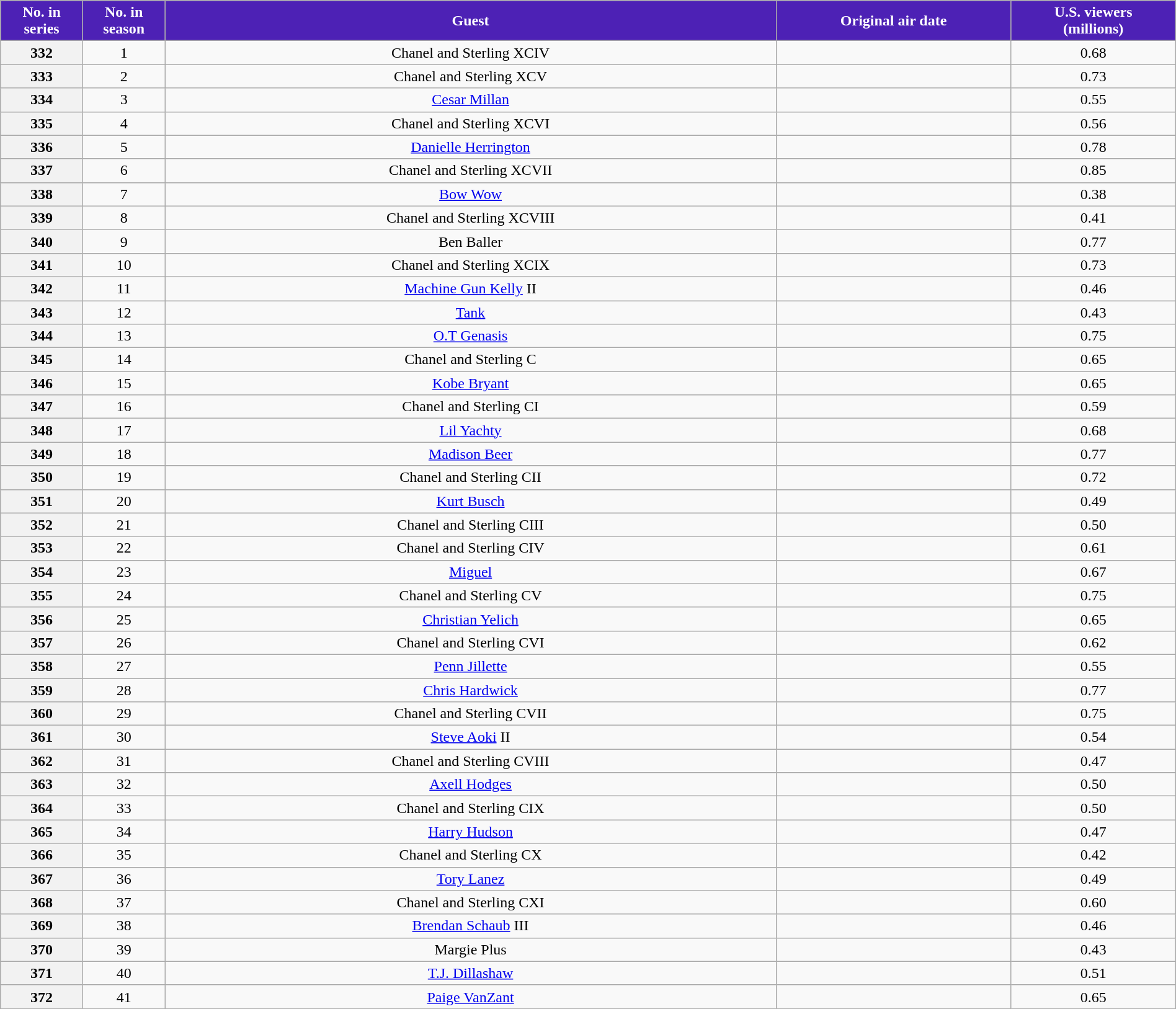<table class="wikitable plainrowheaders" style="width:100%;text-align: center">
<tr>
<th scope="col" style="background-color: #4D21B5; color: #FFFFFF;" width=7%>No. in<br>series</th>
<th scope="col" style="background-color: #4D21B5; color: #FFFFFF;" width=7%>No. in<br>season</th>
<th scope="col" style="background-color: #4D21B5; color: #FFFFFF;">Guest</th>
<th scope="col" style="background-color: #4D21B5; color: #FFFFFF;" width=20%>Original air date</th>
<th scope="col" style="background-color: #4D21B5; color: #FFFFFF;" width=14%>U.S. viewers<br>(millions)</th>
</tr>
<tr>
<th>332</th>
<td>1</td>
<td>Chanel and Sterling XCIV</td>
<td></td>
<td>0.68</td>
</tr>
<tr>
<th>333</th>
<td>2</td>
<td>Chanel and Sterling XCV</td>
<td></td>
<td>0.73</td>
</tr>
<tr>
<th>334</th>
<td>3</td>
<td><a href='#'>Cesar Millan</a></td>
<td></td>
<td>0.55</td>
</tr>
<tr>
<th>335</th>
<td>4</td>
<td>Chanel and Sterling XCVI</td>
<td></td>
<td>0.56</td>
</tr>
<tr>
<th>336</th>
<td>5</td>
<td><a href='#'>Danielle Herrington</a></td>
<td></td>
<td>0.78</td>
</tr>
<tr>
<th>337</th>
<td>6</td>
<td>Chanel and Sterling XCVII</td>
<td></td>
<td>0.85</td>
</tr>
<tr>
<th>338</th>
<td>7</td>
<td><a href='#'>Bow Wow</a></td>
<td></td>
<td>0.38</td>
</tr>
<tr>
<th>339</th>
<td>8</td>
<td>Chanel and Sterling XCVIII</td>
<td></td>
<td>0.41</td>
</tr>
<tr>
<th>340</th>
<td>9</td>
<td>Ben Baller</td>
<td></td>
<td>0.77</td>
</tr>
<tr>
<th>341</th>
<td>10</td>
<td>Chanel and Sterling XCIX</td>
<td></td>
<td>0.73</td>
</tr>
<tr>
<th>342</th>
<td>11</td>
<td><a href='#'>Machine Gun Kelly</a> II</td>
<td></td>
<td>0.46</td>
</tr>
<tr>
<th>343</th>
<td>12</td>
<td><a href='#'>Tank</a></td>
<td></td>
<td>0.43</td>
</tr>
<tr>
<th>344</th>
<td>13</td>
<td><a href='#'>O.T Genasis</a></td>
<td></td>
<td>0.75</td>
</tr>
<tr>
<th>345</th>
<td>14</td>
<td>Chanel and Sterling C</td>
<td></td>
<td>0.65</td>
</tr>
<tr>
<th>346</th>
<td>15</td>
<td><a href='#'>Kobe Bryant</a></td>
<td></td>
<td>0.65</td>
</tr>
<tr>
<th>347</th>
<td>16</td>
<td>Chanel and Sterling CI</td>
<td></td>
<td>0.59</td>
</tr>
<tr>
<th>348</th>
<td>17</td>
<td><a href='#'>Lil Yachty</a></td>
<td></td>
<td>0.68</td>
</tr>
<tr>
<th>349</th>
<td>18</td>
<td><a href='#'>Madison Beer</a></td>
<td></td>
<td>0.77</td>
</tr>
<tr>
<th>350</th>
<td>19</td>
<td>Chanel and Sterling CII</td>
<td></td>
<td>0.72</td>
</tr>
<tr>
<th>351</th>
<td>20</td>
<td><a href='#'>Kurt Busch</a></td>
<td></td>
<td>0.49</td>
</tr>
<tr>
<th>352</th>
<td>21</td>
<td>Chanel and Sterling CIII</td>
<td></td>
<td>0.50</td>
</tr>
<tr>
<th>353</th>
<td>22</td>
<td>Chanel and Sterling CIV</td>
<td></td>
<td>0.61</td>
</tr>
<tr>
<th>354</th>
<td>23</td>
<td><a href='#'>Miguel</a></td>
<td></td>
<td>0.67</td>
</tr>
<tr>
<th>355</th>
<td>24</td>
<td>Chanel and Sterling CV</td>
<td></td>
<td>0.75</td>
</tr>
<tr>
<th>356</th>
<td>25</td>
<td><a href='#'>Christian Yelich</a></td>
<td></td>
<td>0.65</td>
</tr>
<tr>
<th>357</th>
<td>26</td>
<td>Chanel and Sterling CVI</td>
<td></td>
<td>0.62</td>
</tr>
<tr>
<th>358</th>
<td>27</td>
<td><a href='#'>Penn Jillette</a></td>
<td></td>
<td>0.55</td>
</tr>
<tr>
<th>359</th>
<td>28</td>
<td><a href='#'>Chris Hardwick</a></td>
<td></td>
<td>0.77</td>
</tr>
<tr>
<th>360</th>
<td>29</td>
<td>Chanel and Sterling CVII</td>
<td></td>
<td>0.75</td>
</tr>
<tr>
<th>361</th>
<td>30</td>
<td><a href='#'>Steve Aoki</a> II</td>
<td></td>
<td>0.54</td>
</tr>
<tr>
<th>362</th>
<td>31</td>
<td>Chanel and Sterling CVIII</td>
<td></td>
<td>0.47</td>
</tr>
<tr>
<th>363</th>
<td>32</td>
<td><a href='#'>Axell Hodges</a></td>
<td></td>
<td>0.50</td>
</tr>
<tr>
<th>364</th>
<td>33</td>
<td>Chanel and Sterling CIX</td>
<td></td>
<td>0.50</td>
</tr>
<tr>
<th>365</th>
<td>34</td>
<td><a href='#'>Harry Hudson</a></td>
<td></td>
<td>0.47</td>
</tr>
<tr>
<th>366</th>
<td>35</td>
<td>Chanel and Sterling CX</td>
<td></td>
<td>0.42</td>
</tr>
<tr>
<th>367</th>
<td>36</td>
<td><a href='#'>Tory Lanez</a></td>
<td></td>
<td>0.49</td>
</tr>
<tr>
<th>368</th>
<td>37</td>
<td>Chanel and Sterling CXI</td>
<td></td>
<td>0.60</td>
</tr>
<tr>
<th>369</th>
<td>38</td>
<td><a href='#'>Brendan Schaub</a> III</td>
<td></td>
<td>0.46</td>
</tr>
<tr>
<th>370</th>
<td>39</td>
<td>Margie Plus</td>
<td></td>
<td>0.43</td>
</tr>
<tr>
<th>371</th>
<td>40</td>
<td><a href='#'>T.J. Dillashaw</a></td>
<td></td>
<td>0.51</td>
</tr>
<tr>
<th>372</th>
<td>41</td>
<td><a href='#'>Paige VanZant</a></td>
<td></td>
<td>0.65</td>
</tr>
</table>
